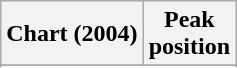<table class="wikitable sortable plainrowheaders">
<tr>
<th scope="col">Chart (2004)</th>
<th scope="col">Peak<br>position</th>
</tr>
<tr>
</tr>
<tr>
</tr>
<tr>
</tr>
</table>
